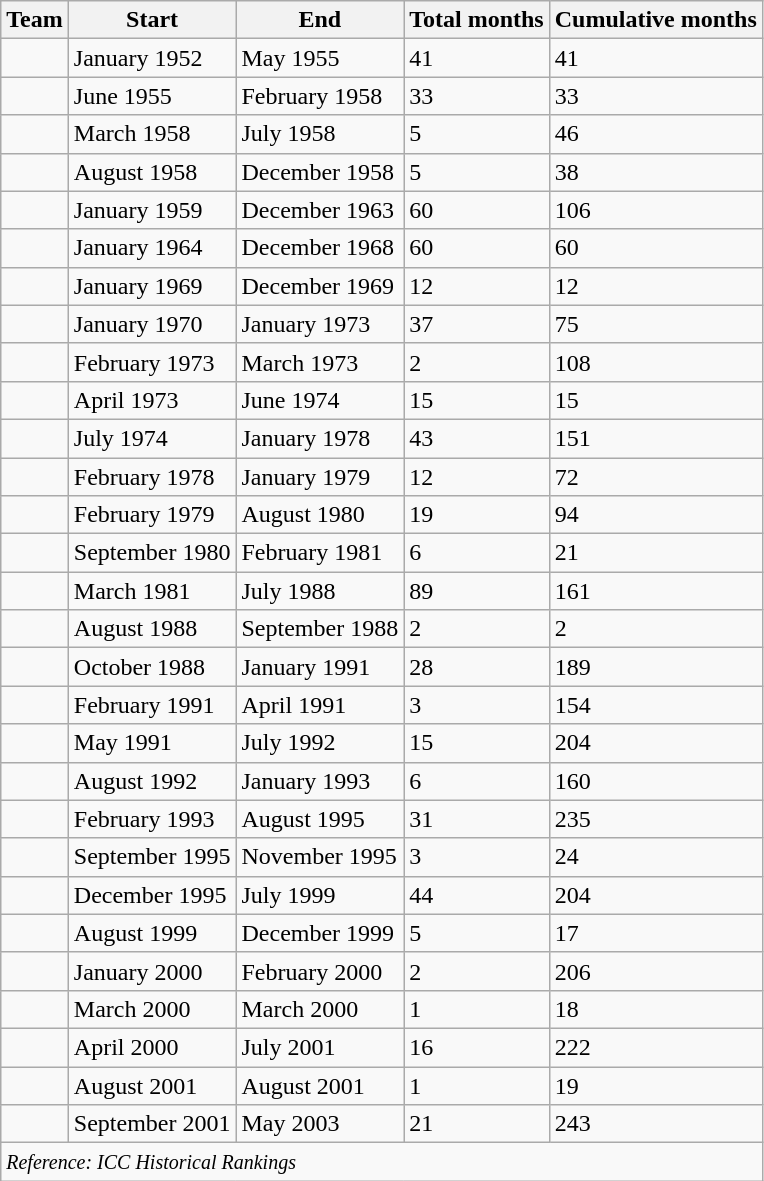<table class="wikitable sortable">
<tr>
<th>Team</th>
<th>Start</th>
<th>End</th>
<th>Total months</th>
<th>Cumulative months</th>
</tr>
<tr>
<td></td>
<td>January 1952</td>
<td>May 1955</td>
<td>41</td>
<td>41</td>
</tr>
<tr>
<td></td>
<td>June 1955</td>
<td>February 1958</td>
<td>33</td>
<td>33</td>
</tr>
<tr>
<td></td>
<td>March 1958</td>
<td>July 1958</td>
<td>5</td>
<td>46</td>
</tr>
<tr>
<td></td>
<td>August 1958</td>
<td>December 1958</td>
<td>5</td>
<td>38</td>
</tr>
<tr>
<td></td>
<td>January 1959</td>
<td>December 1963</td>
<td>60</td>
<td>106</td>
</tr>
<tr>
<td></td>
<td>January 1964</td>
<td>December 1968</td>
<td>60</td>
<td>60</td>
</tr>
<tr>
<td></td>
<td>January 1969</td>
<td>December 1969</td>
<td>12</td>
<td>12</td>
</tr>
<tr>
<td></td>
<td>January 1970</td>
<td>January 1973</td>
<td>37</td>
<td>75</td>
</tr>
<tr>
<td></td>
<td>February 1973</td>
<td>March 1973</td>
<td>2</td>
<td>108</td>
</tr>
<tr>
<td></td>
<td>April 1973</td>
<td>June 1974</td>
<td>15</td>
<td>15</td>
</tr>
<tr>
<td></td>
<td>July 1974</td>
<td>January 1978</td>
<td>43</td>
<td>151</td>
</tr>
<tr>
<td></td>
<td>February 1978</td>
<td>January 1979</td>
<td>12</td>
<td>72</td>
</tr>
<tr>
<td></td>
<td>February 1979</td>
<td>August 1980</td>
<td>19</td>
<td>94</td>
</tr>
<tr>
<td></td>
<td>September 1980</td>
<td>February 1981</td>
<td>6</td>
<td>21</td>
</tr>
<tr>
<td></td>
<td>March 1981</td>
<td>July 1988</td>
<td>89</td>
<td>161</td>
</tr>
<tr>
<td></td>
<td>August 1988</td>
<td>September 1988</td>
<td>2</td>
<td>2</td>
</tr>
<tr>
<td></td>
<td>October 1988</td>
<td>January 1991</td>
<td>28</td>
<td>189</td>
</tr>
<tr>
<td></td>
<td>February 1991</td>
<td>April 1991</td>
<td>3</td>
<td>154</td>
</tr>
<tr>
<td></td>
<td>May 1991</td>
<td>July 1992</td>
<td>15</td>
<td>204</td>
</tr>
<tr>
<td></td>
<td>August 1992</td>
<td>January 1993</td>
<td>6</td>
<td>160</td>
</tr>
<tr>
<td></td>
<td>February 1993</td>
<td>August 1995</td>
<td>31</td>
<td>235</td>
</tr>
<tr>
<td></td>
<td>September 1995</td>
<td>November 1995</td>
<td>3</td>
<td>24</td>
</tr>
<tr>
<td></td>
<td>December 1995</td>
<td>July 1999</td>
<td>44</td>
<td>204</td>
</tr>
<tr>
<td></td>
<td>August 1999</td>
<td>December 1999</td>
<td>5</td>
<td>17</td>
</tr>
<tr>
<td></td>
<td>January 2000</td>
<td>February 2000</td>
<td>2</td>
<td>206</td>
</tr>
<tr>
<td></td>
<td>March 2000</td>
<td>March 2000</td>
<td>1</td>
<td>18</td>
</tr>
<tr>
<td></td>
<td>April 2000</td>
<td>July 2001</td>
<td>16</td>
<td>222</td>
</tr>
<tr>
<td></td>
<td>August 2001</td>
<td>August 2001</td>
<td>1</td>
<td>19</td>
</tr>
<tr>
<td></td>
<td>September 2001</td>
<td>May 2003</td>
<td>21</td>
<td>243</td>
</tr>
<tr>
<td colspan=5><small><em>Reference: ICC Historical Rankings</em></small></td>
</tr>
</table>
